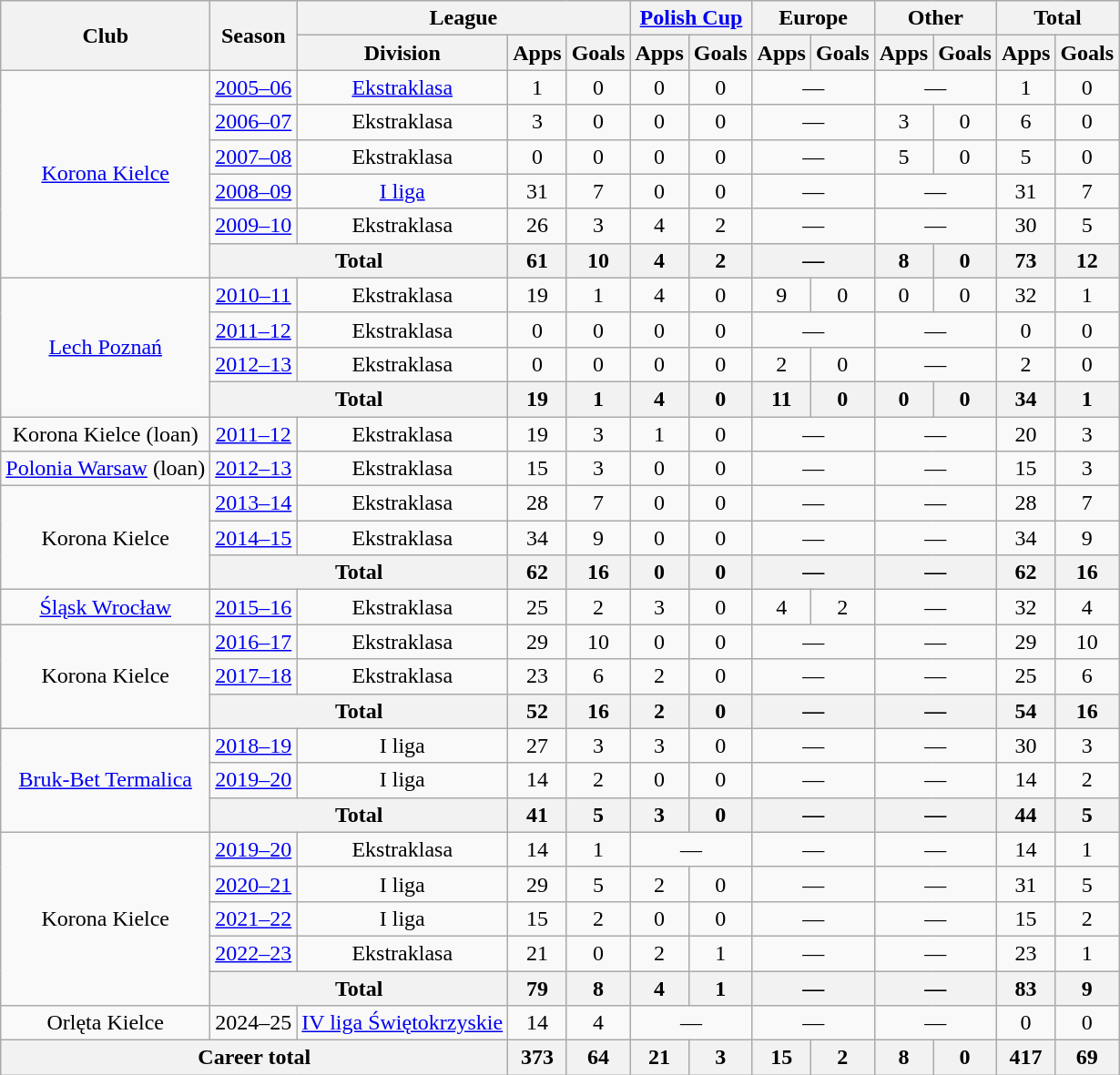<table class=wikitable style="text-align: center">
<tr>
<th rowspan="2">Club</th>
<th rowspan="2">Season</th>
<th colspan="3">League</th>
<th colspan="2"><a href='#'>Polish Cup</a></th>
<th colspan="2">Europe</th>
<th colspan="2">Other</th>
<th colspan="2">Total</th>
</tr>
<tr>
<th>Division</th>
<th>Apps</th>
<th>Goals</th>
<th>Apps</th>
<th>Goals</th>
<th>Apps</th>
<th>Goals</th>
<th>Apps</th>
<th>Goals</th>
<th>Apps</th>
<th>Goals</th>
</tr>
<tr>
<td rowspan=6><a href='#'>Korona Kielce</a></td>
<td><a href='#'>2005–06</a></td>
<td><a href='#'>Ekstraklasa</a></td>
<td>1</td>
<td>0</td>
<td>0</td>
<td>0</td>
<td colspan="2">—</td>
<td colspan="2">—</td>
<td>1</td>
<td>0</td>
</tr>
<tr>
<td><a href='#'>2006–07</a></td>
<td>Ekstraklasa</td>
<td>3</td>
<td>0</td>
<td>0</td>
<td>0</td>
<td colspan="2">—</td>
<td>3</td>
<td>0</td>
<td>6</td>
<td>0</td>
</tr>
<tr>
<td><a href='#'>2007–08</a></td>
<td>Ekstraklasa</td>
<td>0</td>
<td>0</td>
<td>0</td>
<td>0</td>
<td colspan="2">—</td>
<td>5</td>
<td>0</td>
<td>5</td>
<td>0</td>
</tr>
<tr>
<td><a href='#'>2008–09</a></td>
<td rowspan=1><a href='#'>I liga</a></td>
<td>31</td>
<td>7</td>
<td>0</td>
<td>0</td>
<td colspan="2">—</td>
<td colspan="2">—</td>
<td>31</td>
<td>7</td>
</tr>
<tr>
<td><a href='#'>2009–10</a></td>
<td>Ekstraklasa</td>
<td>26</td>
<td>3</td>
<td>4</td>
<td>2</td>
<td colspan="2">—</td>
<td colspan="2">—</td>
<td>30</td>
<td>5</td>
</tr>
<tr>
<th colspan="2">Total</th>
<th>61</th>
<th>10</th>
<th>4</th>
<th>2</th>
<th colspan="2">—</th>
<th>8</th>
<th>0</th>
<th>73</th>
<th>12</th>
</tr>
<tr>
<td rowspan="4"><a href='#'>Lech Poznań</a></td>
<td><a href='#'>2010–11</a></td>
<td>Ekstraklasa</td>
<td>19</td>
<td>1</td>
<td>4</td>
<td>0</td>
<td>9</td>
<td>0</td>
<td>0</td>
<td>0</td>
<td>32</td>
<td>1</td>
</tr>
<tr>
<td><a href='#'>2011–12</a></td>
<td>Ekstraklasa</td>
<td>0</td>
<td>0</td>
<td>0</td>
<td>0</td>
<td colspan="2">—</td>
<td colspan="2">—</td>
<td>0</td>
<td>0</td>
</tr>
<tr>
<td><a href='#'>2012–13</a></td>
<td>Ekstraklasa</td>
<td>0</td>
<td>0</td>
<td>0</td>
<td>0</td>
<td>2</td>
<td>0</td>
<td colspan="2">—</td>
<td>2</td>
<td>0</td>
</tr>
<tr>
<th colspan="2">Total</th>
<th>19</th>
<th>1</th>
<th>4</th>
<th>0</th>
<th>11</th>
<th>0</th>
<th>0</th>
<th>0</th>
<th>34</th>
<th>1</th>
</tr>
<tr>
<td rowspan=1>Korona Kielce (loan)</td>
<td><a href='#'>2011–12</a></td>
<td>Ekstraklasa</td>
<td>19</td>
<td>3</td>
<td>1</td>
<td>0</td>
<td colspan="2">—</td>
<td colspan="2">—</td>
<td>20</td>
<td>3</td>
</tr>
<tr>
<td rowspan=1><a href='#'>Polonia Warsaw</a> (loan)</td>
<td><a href='#'>2012–13</a></td>
<td>Ekstraklasa</td>
<td>15</td>
<td>3</td>
<td>0</td>
<td>0</td>
<td colspan="2">—</td>
<td colspan="2">—</td>
<td>15</td>
<td>3</td>
</tr>
<tr>
<td rowspan="3">Korona Kielce</td>
<td><a href='#'>2013–14</a></td>
<td>Ekstraklasa</td>
<td>28</td>
<td>7</td>
<td>0</td>
<td>0</td>
<td colspan="2">—</td>
<td colspan="2">—</td>
<td>28</td>
<td>7</td>
</tr>
<tr>
<td><a href='#'>2014–15</a></td>
<td>Ekstraklasa</td>
<td>34</td>
<td>9</td>
<td>0</td>
<td>0</td>
<td colspan="2">—</td>
<td colspan="2">—</td>
<td>34</td>
<td>9</td>
</tr>
<tr>
<th colspan="2">Total</th>
<th>62</th>
<th>16</th>
<th>0</th>
<th>0</th>
<th colspan="2">—</th>
<th colspan="2">—</th>
<th>62</th>
<th>16</th>
</tr>
<tr>
<td rowspan=1><a href='#'>Śląsk Wrocław</a></td>
<td><a href='#'>2015–16</a></td>
<td>Ekstraklasa</td>
<td>25</td>
<td>2</td>
<td>3</td>
<td>0</td>
<td>4</td>
<td>2</td>
<td colspan="2">—</td>
<td>32</td>
<td>4</td>
</tr>
<tr>
<td rowspan="3">Korona Kielce</td>
<td><a href='#'>2016–17</a></td>
<td>Ekstraklasa</td>
<td>29</td>
<td>10</td>
<td>0</td>
<td>0</td>
<td colspan="2">—</td>
<td colspan="2">—</td>
<td>29</td>
<td>10</td>
</tr>
<tr>
<td><a href='#'>2017–18</a></td>
<td>Ekstraklasa</td>
<td>23</td>
<td>6</td>
<td>2</td>
<td>0</td>
<td colspan="2">—</td>
<td colspan="2">—</td>
<td>25</td>
<td>6</td>
</tr>
<tr>
<th colspan="2">Total</th>
<th>52</th>
<th>16</th>
<th>2</th>
<th>0</th>
<th colspan="2">—</th>
<th colspan="2">—</th>
<th>54</th>
<th>16</th>
</tr>
<tr>
<td rowspan="3"><a href='#'>Bruk-Bet Termalica</a></td>
<td><a href='#'>2018–19</a></td>
<td>I liga</td>
<td>27</td>
<td>3</td>
<td>3</td>
<td>0</td>
<td colspan="2">—</td>
<td colspan="2">—</td>
<td>30</td>
<td>3</td>
</tr>
<tr>
<td><a href='#'>2019–20</a></td>
<td>I liga</td>
<td>14</td>
<td>2</td>
<td>0</td>
<td>0</td>
<td colspan="2">—</td>
<td colspan="2">—</td>
<td>14</td>
<td>2</td>
</tr>
<tr>
<th colspan="2">Total</th>
<th>41</th>
<th>5</th>
<th>3</th>
<th>0</th>
<th colspan="2">—</th>
<th colspan="2">—</th>
<th>44</th>
<th>5</th>
</tr>
<tr>
<td rowspan="5">Korona Kielce</td>
<td><a href='#'>2019–20</a></td>
<td>Ekstraklasa</td>
<td>14</td>
<td>1</td>
<td colspan="2">—</td>
<td colspan="2">—</td>
<td colspan="2">—</td>
<td>14</td>
<td>1</td>
</tr>
<tr>
<td><a href='#'>2020–21</a></td>
<td>I liga</td>
<td>29</td>
<td>5</td>
<td>2</td>
<td>0</td>
<td colspan="2">—</td>
<td colspan="2">—</td>
<td>31</td>
<td>5</td>
</tr>
<tr>
<td><a href='#'>2021–22</a></td>
<td>I liga</td>
<td>15</td>
<td>2</td>
<td>0</td>
<td>0</td>
<td colspan="2">—</td>
<td colspan="2">—</td>
<td>15</td>
<td>2</td>
</tr>
<tr>
<td><a href='#'>2022–23</a></td>
<td>Ekstraklasa</td>
<td>21</td>
<td>0</td>
<td>2</td>
<td>1</td>
<td colspan="2">—</td>
<td colspan="2">—</td>
<td>23</td>
<td>1</td>
</tr>
<tr>
<th colspan="2">Total</th>
<th>79</th>
<th>8</th>
<th>4</th>
<th>1</th>
<th colspan="2">—</th>
<th colspan="2">—</th>
<th>83</th>
<th>9</th>
</tr>
<tr>
<td>Orlęta Kielce</td>
<td>2024–25</td>
<td><a href='#'>IV liga Świętokrzyskie</a></td>
<td>14</td>
<td>4</td>
<td colspan="2">—</td>
<td colspan="2">—</td>
<td colspan="2">—</td>
<td>0</td>
<td>0</td>
</tr>
<tr>
<th colspan="3">Career total</th>
<th>373</th>
<th>64</th>
<th>21</th>
<th>3</th>
<th>15</th>
<th>2</th>
<th>8</th>
<th>0</th>
<th>417</th>
<th>69</th>
</tr>
</table>
